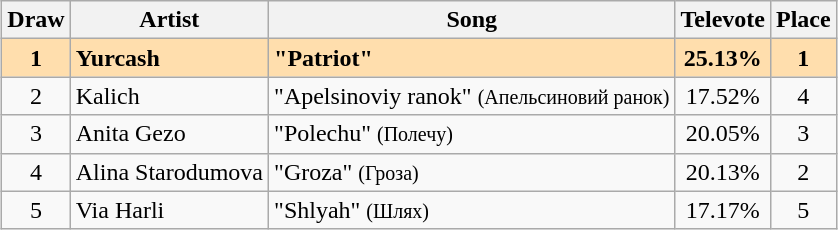<table class="sortable wikitable" style="margin: 1em auto 1em auto; text-align:center;">
<tr>
<th>Draw</th>
<th>Artist</th>
<th>Song</th>
<th>Televote</th>
<th>Place</th>
</tr>
<tr style="font-weight:bold; background:navajowhite;">
<td>1</td>
<td style="text-align:left;">Yurcash</td>
<td style="text-align:left;">"Patriot"</td>
<td>25.13%</td>
<td>1</td>
</tr>
<tr>
<td>2</td>
<td style="text-align:left;">Kalich</td>
<td style="text-align:left;">"Apelsinoviy ranok" <small>(Апельсиновий ранок)</small></td>
<td>17.52%</td>
<td>4</td>
</tr>
<tr>
<td>3</td>
<td style="text-align:left;">Anita Gezo</td>
<td style="text-align:left;">"Polechu" <small>(Полечу)</small></td>
<td>20.05%</td>
<td>3</td>
</tr>
<tr>
<td>4</td>
<td style="text-align:left;">Alina Starodumova</td>
<td style="text-align:left;">"Groza" <small>(Гроза)</small></td>
<td>20.13%</td>
<td>2</td>
</tr>
<tr>
<td>5</td>
<td style="text-align:left;">Via Harli</td>
<td style="text-align:left;">"Shlyah" <small>(Шлях)</small></td>
<td>17.17%</td>
<td>5</td>
</tr>
</table>
